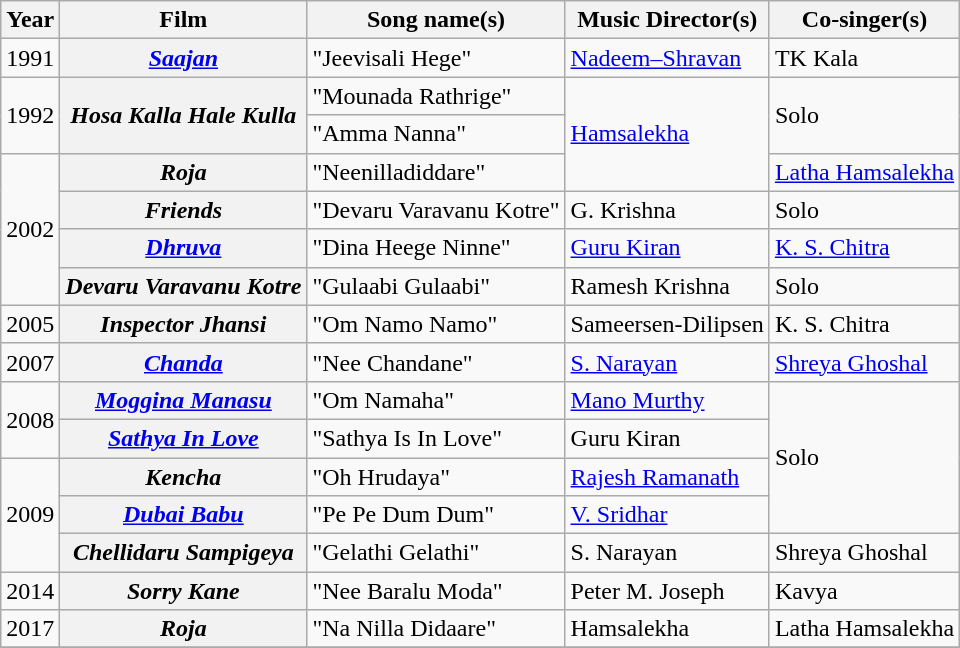<table class="wikitable sortable">
<tr>
<th>Year</th>
<th>Film</th>
<th>Song name(s)</th>
<th>Music Director(s)</th>
<th>Co-singer(s)</th>
</tr>
<tr>
<td rowspan="1">1991</td>
<th rowspan="1"><strong><em><a href='#'>Saajan</a></em></strong></th>
<td>"Jeevisali Hege"</td>
<td rowspan="1"><a href='#'>Nadeem–Shravan</a></td>
<td rowspan="1">TK Kala</td>
</tr>
<tr>
<td rowspan=2>1992</td>
<th rowspan="2"><strong><em>Hosa Kalla Hale Kulla</em></strong></th>
<td>"Mounada Rathrige"</td>
<td rowspan="3"><a href='#'>Hamsalekha</a></td>
<td rowspan=2>Solo</td>
</tr>
<tr>
<td>"Amma Nanna"</td>
</tr>
<tr>
<td rowspan="4">2002</td>
<th rowspan="1"><strong><em>Roja</em></strong></th>
<td>"Neenilladiddare"</td>
<td rowspan="1"><a href='#'>Latha Hamsalekha</a></td>
</tr>
<tr>
<th><strong><em>Friends</em></strong></th>
<td>"Devaru Varavanu Kotre"</td>
<td>G. Krishna</td>
<td>Solo</td>
</tr>
<tr>
<th><strong><em><a href='#'>Dhruva</a></em></strong></th>
<td>"Dina Heege Ninne"</td>
<td><a href='#'>Guru Kiran</a></td>
<td><a href='#'>K. S. Chitra</a></td>
</tr>
<tr>
<th><strong><em>Devaru Varavanu Kotre</em></strong></th>
<td>"Gulaabi Gulaabi"</td>
<td>Ramesh Krishna</td>
<td>Solo</td>
</tr>
<tr>
<td>2005</td>
<th><strong><em>Inspector Jhansi</em></strong></th>
<td>"Om Namo Namo"</td>
<td>Sameersen-Dilipsen</td>
<td rowspan="">K. S. Chitra</td>
</tr>
<tr>
<td>2007</td>
<th><strong><em><a href='#'>Chanda</a></em></strong></th>
<td>"Nee Chandane"</td>
<td><a href='#'>S. Narayan</a></td>
<td><a href='#'>Shreya Ghoshal</a></td>
</tr>
<tr>
<td rowspan="2">2008</td>
<th><strong><em><a href='#'>Moggina Manasu</a></em></strong></th>
<td>"Om Namaha"</td>
<td><a href='#'>Mano Murthy</a></td>
<td rowspan="4">Solo</td>
</tr>
<tr>
<th><strong><em><a href='#'>Sathya In Love</a></em></strong></th>
<td>"Sathya Is In Love"</td>
<td>Guru Kiran</td>
</tr>
<tr>
<td rowspan="3">2009</td>
<th><strong><em>Kencha</em></strong></th>
<td>"Oh Hrudaya"</td>
<td><a href='#'>Rajesh Ramanath</a></td>
</tr>
<tr>
<th><strong><em><a href='#'>Dubai Babu</a></em></strong></th>
<td>"Pe Pe Dum Dum"</td>
<td><a href='#'>V. Sridhar</a></td>
</tr>
<tr>
<th><strong><em>Chellidaru Sampigeya</em></strong></th>
<td>"Gelathi Gelathi"</td>
<td>S. Narayan</td>
<td>Shreya Ghoshal</td>
</tr>
<tr>
<td>2014</td>
<th><strong><em>Sorry Kane</em></strong></th>
<td>"Nee Baralu Moda"</td>
<td>Peter M. Joseph</td>
<td>Kavya</td>
</tr>
<tr>
<td>2017</td>
<th><em>Roja</em></th>
<td>"Na Nilla Didaare"</td>
<td>Hamsalekha</td>
<td>Latha Hamsalekha</td>
</tr>
<tr>
</tr>
</table>
